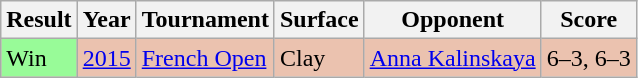<table class="sortable wikitable">
<tr>
<th>Result</th>
<th>Year</th>
<th>Tournament</th>
<th>Surface</th>
<th>Opponent</th>
<th>Score</th>
</tr>
<tr bgcolor=ebc2af>
<td style=background:#98fb98>Win</td>
<td><a href='#'>2015</a></td>
<td><a href='#'>French Open</a></td>
<td>Clay</td>
<td> <a href='#'>Anna Kalinskaya</a></td>
<td>6–3, 6–3</td>
</tr>
</table>
